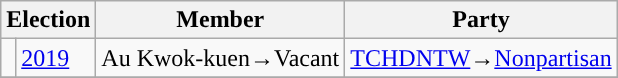<table class="wikitable">
<tr>
<th colspan="2">Election</th>
<th>Member</th>
<th>Party</th>
</tr>
<tr>
<td style="color:inherit;background:"></td>
<td><a href='#'>2019</a></td>
<td>Au Kwok-kuen→Vacant</td>
<td><a href='#'>TCHDNTW</a>→<a href='#'>Nonpartisan</a></td>
</tr>
<tr>
</tr>
</table>
